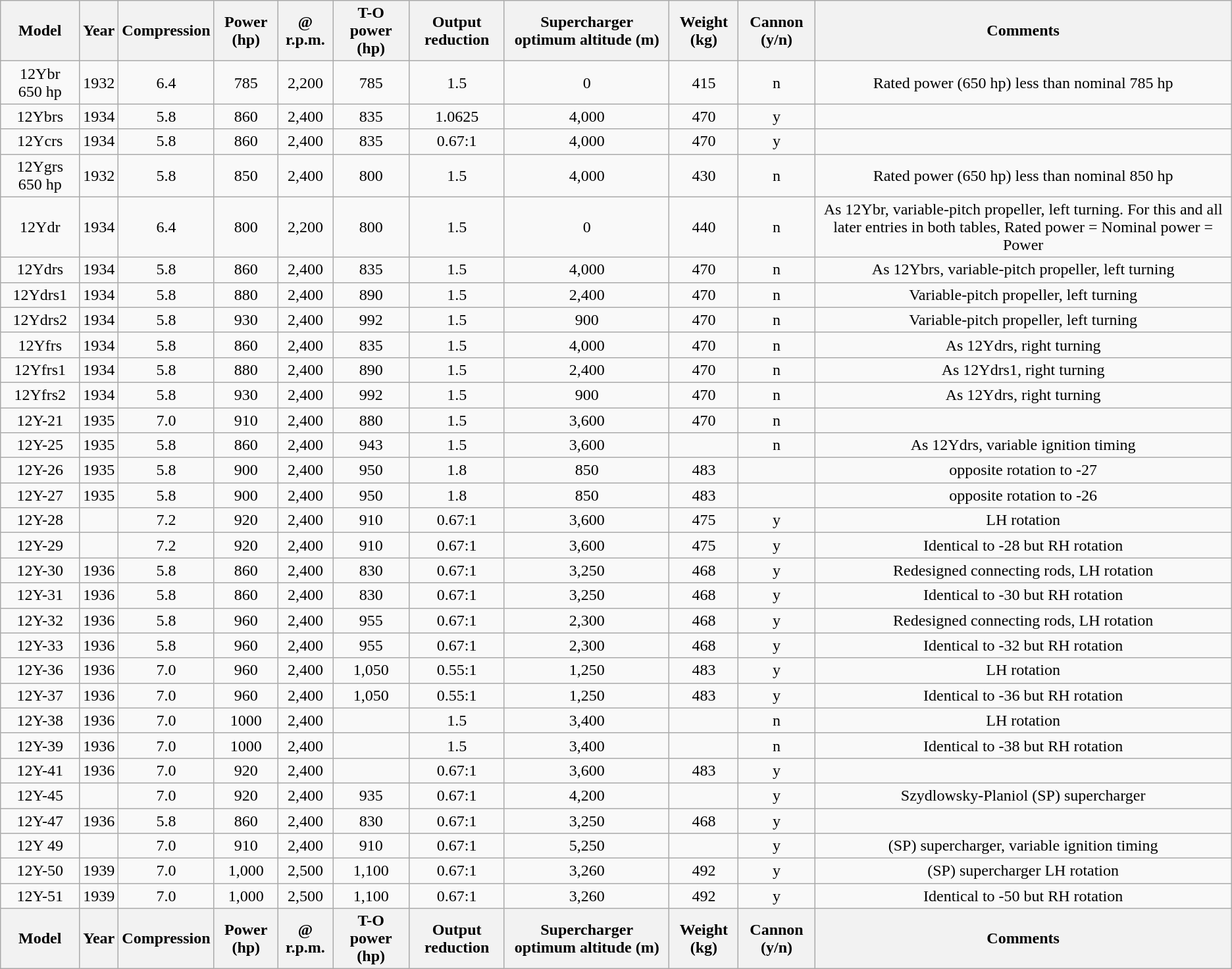<table class="wikitable" style="text-align:center;">
<tr>
<th>Model</th>
<th>Year</th>
<th>Compression</th>
<th>Power (hp)</th>
<th>@ r.p.m.</th>
<th>T-O power (hp)</th>
<th>Output reduction</th>
<th>Supercharger optimum altitude (m)</th>
<th>Weight (kg)</th>
<th>Cannon (y/n)</th>
<th>Comments</th>
</tr>
<tr>
<td>12Ybr 650 hp</td>
<td>1932</td>
<td>6.4</td>
<td>785</td>
<td>2,200</td>
<td>785</td>
<td>1.5</td>
<td>0</td>
<td>415</td>
<td>n</td>
<td>Rated power (650 hp) less than nominal 785 hp</td>
</tr>
<tr>
<td>12Ybrs</td>
<td>1934</td>
<td>5.8</td>
<td>860</td>
<td>2,400</td>
<td>835</td>
<td>1.0625</td>
<td>4,000</td>
<td>470</td>
<td>y</td>
<td></td>
</tr>
<tr>
<td>12Ycrs</td>
<td>1934</td>
<td>5.8</td>
<td>860</td>
<td>2,400</td>
<td>835</td>
<td>0.67:1</td>
<td>4,000</td>
<td>470</td>
<td>y</td>
<td></td>
</tr>
<tr>
<td>12Ygrs 650 hp</td>
<td>1932</td>
<td>5.8</td>
<td>850</td>
<td>2,400</td>
<td>800</td>
<td>1.5</td>
<td>4,000</td>
<td>430</td>
<td>n</td>
<td>Rated power (650 hp) less than nominal 850 hp</td>
</tr>
<tr>
<td>12Ydr</td>
<td>1934</td>
<td>6.4</td>
<td>800</td>
<td>2,200</td>
<td>800</td>
<td>1.5</td>
<td>0</td>
<td>440</td>
<td>n</td>
<td>As 12Ybr, variable-pitch propeller, left turning. For this and all later entries in both tables, Rated power = Nominal power = Power</td>
</tr>
<tr>
<td>12Ydrs</td>
<td>1934</td>
<td>5.8</td>
<td>860</td>
<td>2,400</td>
<td>835</td>
<td>1.5</td>
<td>4,000</td>
<td>470</td>
<td>n</td>
<td>As 12Ybrs, variable-pitch propeller, left turning</td>
</tr>
<tr>
<td>12Ydrs1</td>
<td>1934</td>
<td>5.8</td>
<td>880</td>
<td>2,400</td>
<td>890</td>
<td>1.5</td>
<td>2,400</td>
<td>470</td>
<td>n</td>
<td>Variable-pitch propeller, left turning</td>
</tr>
<tr>
<td>12Ydrs2</td>
<td>1934</td>
<td>5.8</td>
<td>930</td>
<td>2,400</td>
<td>992</td>
<td>1.5</td>
<td>900</td>
<td>470</td>
<td>n</td>
<td>Variable-pitch propeller, left turning</td>
</tr>
<tr>
<td>12Yfrs</td>
<td>1934</td>
<td>5.8</td>
<td>860</td>
<td>2,400</td>
<td>835</td>
<td>1.5</td>
<td>4,000</td>
<td>470</td>
<td>n</td>
<td>As 12Ydrs, right turning</td>
</tr>
<tr>
<td>12Yfrs1</td>
<td>1934</td>
<td>5.8</td>
<td>880</td>
<td>2,400</td>
<td>890</td>
<td>1.5</td>
<td>2,400</td>
<td>470</td>
<td>n</td>
<td>As 12Ydrs1, right turning</td>
</tr>
<tr>
<td>12Yfrs2</td>
<td>1934</td>
<td>5.8</td>
<td>930</td>
<td>2,400</td>
<td>992</td>
<td>1.5</td>
<td>900</td>
<td>470</td>
<td>n</td>
<td>As 12Ydrs, right turning</td>
</tr>
<tr>
<td>12Y-21</td>
<td>1935</td>
<td>7.0</td>
<td>910</td>
<td>2,400</td>
<td>880</td>
<td>1.5</td>
<td>3,600</td>
<td>470</td>
<td>n</td>
<td></td>
</tr>
<tr>
<td>12Y-25</td>
<td>1935</td>
<td>5.8</td>
<td>860</td>
<td>2,400</td>
<td>943</td>
<td>1.5</td>
<td>3,600</td>
<td></td>
<td>n</td>
<td>As 12Ydrs, variable ignition timing</td>
</tr>
<tr>
<td>12Y-26</td>
<td>1935</td>
<td>5.8</td>
<td>900</td>
<td>2,400</td>
<td>950</td>
<td>1.8</td>
<td>850</td>
<td>483</td>
<td></td>
<td>opposite rotation to -27</td>
</tr>
<tr>
<td>12Y-27</td>
<td>1935</td>
<td>5.8</td>
<td>900</td>
<td>2,400</td>
<td>950</td>
<td>1.8</td>
<td>850</td>
<td>483</td>
<td></td>
<td>opposite rotation to -26</td>
</tr>
<tr>
<td>12Y-28</td>
<td></td>
<td>7.2</td>
<td>920</td>
<td>2,400</td>
<td>910</td>
<td>0.67:1</td>
<td>3,600</td>
<td>475</td>
<td>y</td>
<td>LH rotation</td>
</tr>
<tr>
<td>12Y-29</td>
<td></td>
<td>7.2</td>
<td>920</td>
<td>2,400</td>
<td>910</td>
<td>0.67:1</td>
<td>3,600</td>
<td>475</td>
<td>y</td>
<td>Identical to -28 but RH rotation</td>
</tr>
<tr>
<td>12Y-30</td>
<td>1936</td>
<td>5.8</td>
<td>860</td>
<td>2,400</td>
<td>830</td>
<td>0.67:1</td>
<td>3,250</td>
<td>468</td>
<td>y</td>
<td>Redesigned connecting rods, LH rotation</td>
</tr>
<tr>
<td>12Y-31</td>
<td>1936</td>
<td>5.8</td>
<td>860</td>
<td>2,400</td>
<td>830</td>
<td>0.67:1</td>
<td>3,250</td>
<td>468</td>
<td>y</td>
<td>Identical to -30 but RH rotation</td>
</tr>
<tr>
<td>12Y-32</td>
<td>1936</td>
<td>5.8</td>
<td>960</td>
<td>2,400</td>
<td>955</td>
<td>0.67:1</td>
<td>2,300</td>
<td>468</td>
<td>y</td>
<td>Redesigned connecting rods, LH rotation</td>
</tr>
<tr>
<td>12Y-33</td>
<td>1936</td>
<td>5.8</td>
<td>960</td>
<td>2,400</td>
<td>955</td>
<td>0.67:1</td>
<td>2,300</td>
<td>468</td>
<td>y</td>
<td>Identical to -32 but RH rotation</td>
</tr>
<tr>
<td>12Y-36</td>
<td>1936</td>
<td>7.0</td>
<td>960</td>
<td>2,400</td>
<td>1,050</td>
<td>0.55:1</td>
<td>1,250</td>
<td>483</td>
<td>y</td>
<td>LH rotation</td>
</tr>
<tr>
<td>12Y-37</td>
<td>1936</td>
<td>7.0</td>
<td>960</td>
<td>2,400</td>
<td>1,050</td>
<td>0.55:1</td>
<td>1,250</td>
<td>483</td>
<td>y</td>
<td>Identical to -36 but RH rotation</td>
</tr>
<tr>
<td>12Y-38</td>
<td>1936</td>
<td>7.0</td>
<td>1000</td>
<td>2,400</td>
<td></td>
<td>1.5</td>
<td>3,400</td>
<td></td>
<td>n</td>
<td>LH rotation</td>
</tr>
<tr>
<td>12Y-39</td>
<td>1936</td>
<td>7.0</td>
<td>1000</td>
<td>2,400</td>
<td></td>
<td>1.5</td>
<td>3,400</td>
<td></td>
<td>n</td>
<td>Identical to -38 but RH rotation</td>
</tr>
<tr>
<td>12Y-41</td>
<td>1936</td>
<td>7.0</td>
<td>920</td>
<td>2,400</td>
<td></td>
<td>0.67:1</td>
<td>3,600</td>
<td>483</td>
<td>y</td>
<td></td>
</tr>
<tr>
<td>12Y-45</td>
<td></td>
<td>7.0</td>
<td>920</td>
<td>2,400</td>
<td>935</td>
<td>0.67:1</td>
<td>4,200</td>
<td></td>
<td>y</td>
<td>Szydlowsky-Planiol (SP) supercharger</td>
</tr>
<tr>
<td>12Y-47</td>
<td>1936</td>
<td>5.8</td>
<td>860</td>
<td>2,400</td>
<td>830</td>
<td>0.67:1</td>
<td>3,250</td>
<td>468</td>
<td>y</td>
<td></td>
</tr>
<tr>
<td>12Y 49</td>
<td></td>
<td>7.0</td>
<td>910</td>
<td>2,400</td>
<td>910</td>
<td>0.67:1</td>
<td>5,250</td>
<td></td>
<td>y</td>
<td>(SP) supercharger, variable ignition timing</td>
</tr>
<tr>
<td>12Y-50</td>
<td>1939</td>
<td>7.0</td>
<td>1,000</td>
<td>2,500</td>
<td>1,100</td>
<td>0.67:1</td>
<td>3,260</td>
<td>492</td>
<td>y</td>
<td>(SP) supercharger LH rotation</td>
</tr>
<tr>
<td>12Y-51</td>
<td>1939</td>
<td>7.0</td>
<td>1,000</td>
<td>2,500</td>
<td>1,100</td>
<td>0.67:1</td>
<td>3,260</td>
<td>492</td>
<td>y</td>
<td>Identical to -50 but RH rotation</td>
</tr>
<tr>
<th>Model</th>
<th>Year</th>
<th>Compression</th>
<th>Power (hp)</th>
<th>@ r.p.m.</th>
<th>T-O power (hp)</th>
<th>Output reduction</th>
<th>Supercharger optimum altitude (m)</th>
<th>Weight (kg)</th>
<th>Cannon (y/n)</th>
<th>Comments</th>
</tr>
</table>
